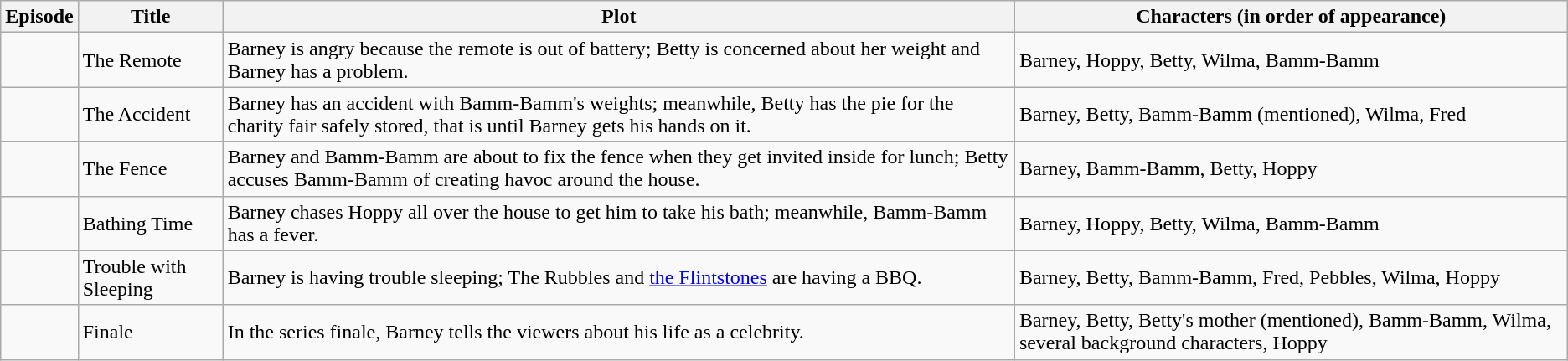<table class="wikitable">
<tr>
<th>Episode</th>
<th>Title</th>
<th>Plot</th>
<th>Characters (in order of appearance)</th>
</tr>
<tr>
<td></td>
<td>The Remote</td>
<td>Barney is angry because the remote is out of battery; Betty is concerned about her weight and Barney has a problem.</td>
<td>Barney, Hoppy, Betty, Wilma, Bamm-Bamm</td>
</tr>
<tr>
<td></td>
<td>The Accident</td>
<td>Barney has an accident with Bamm-Bamm's weights; meanwhile, Betty has the pie for the charity fair safely stored, that is until Barney gets his hands on it.</td>
<td>Barney, Betty, Bamm-Bamm (mentioned), Wilma, Fred</td>
</tr>
<tr>
<td></td>
<td>The Fence</td>
<td>Barney and Bamm-Bamm are about to fix the fence when they get invited inside for lunch; Betty accuses Bamm-Bamm of creating havoc around the house.</td>
<td>Barney, Bamm-Bamm, Betty, Hoppy</td>
</tr>
<tr>
<td></td>
<td>Bathing Time</td>
<td>Barney chases Hoppy all over the house to get him to take his bath; meanwhile, Bamm-Bamm has a fever.</td>
<td>Barney, Hoppy, Betty, Wilma, Bamm-Bamm</td>
</tr>
<tr>
<td></td>
<td>Trouble with Sleeping</td>
<td>Barney is having trouble sleeping; The Rubbles and <a href='#'>the Flintstones</a> are having a BBQ.</td>
<td>Barney, Betty, Bamm-Bamm, Fred, Pebbles, Wilma, Hoppy</td>
</tr>
<tr>
<td></td>
<td>Finale</td>
<td>In the series finale, Barney tells the viewers about his life as a celebrity.</td>
<td>Barney, Betty, Betty's mother (mentioned), Bamm-Bamm, Wilma, several background characters, Hoppy</td>
</tr>
</table>
